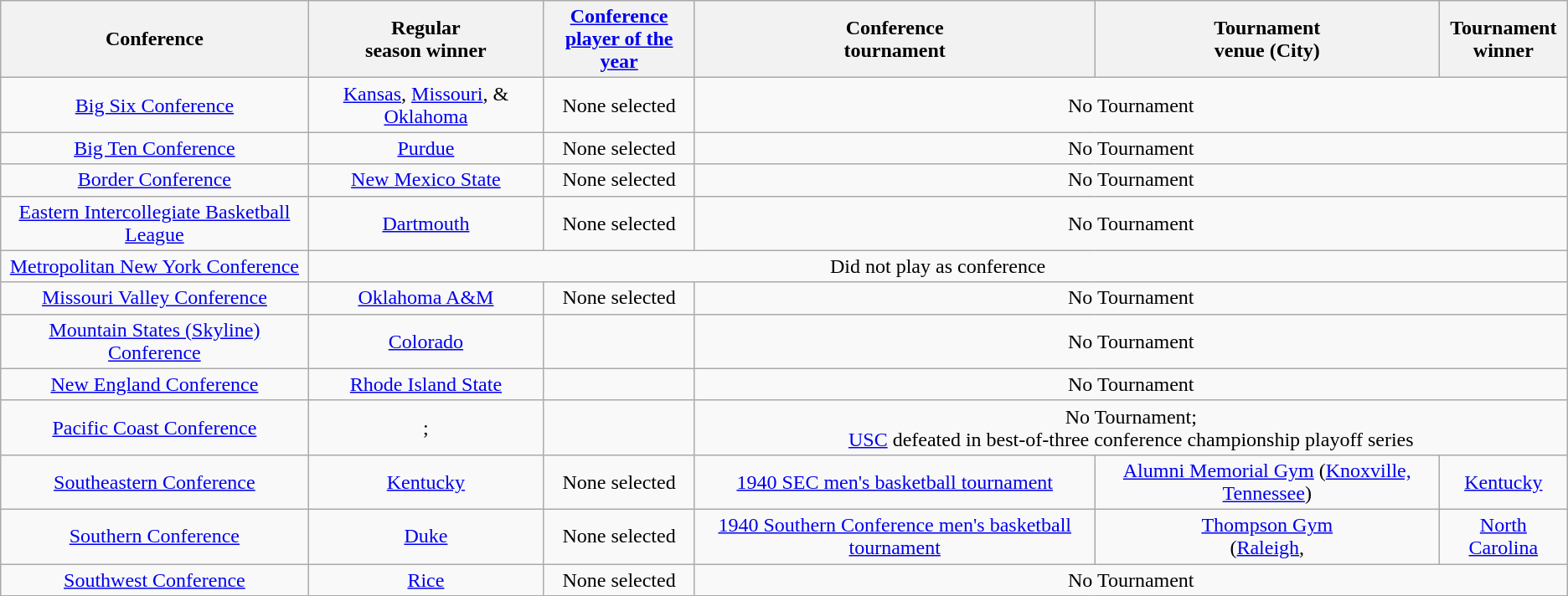<table class="wikitable" style="text-align:center;">
<tr>
<th>Conference</th>
<th>Regular <br> season winner</th>
<th><a href='#'>Conference <br> player of the year</a></th>
<th>Conference <br> tournament</th>
<th>Tournament <br> venue (City)</th>
<th>Tournament <br> winner</th>
</tr>
<tr>
<td><a href='#'>Big Six Conference</a></td>
<td><a href='#'>Kansas</a>, <a href='#'>Missouri</a>, & <a href='#'>Oklahoma</a></td>
<td>None selected</td>
<td colspan=3>No Tournament</td>
</tr>
<tr>
<td><a href='#'>Big Ten Conference</a></td>
<td><a href='#'>Purdue</a></td>
<td>None selected</td>
<td colspan=3>No Tournament</td>
</tr>
<tr>
<td><a href='#'>Border Conference</a></td>
<td><a href='#'>New Mexico State</a></td>
<td>None selected</td>
<td colspan=3>No Tournament</td>
</tr>
<tr>
<td><a href='#'>Eastern Intercollegiate Basketball League</a></td>
<td><a href='#'>Dartmouth</a></td>
<td>None selected</td>
<td colspan=3>No Tournament</td>
</tr>
<tr>
<td><a href='#'>Metropolitan New York Conference</a></td>
<td colspan=5>Did not play as conference</td>
</tr>
<tr>
<td><a href='#'>Missouri Valley Conference</a></td>
<td><a href='#'>Oklahoma A&M</a></td>
<td>None selected</td>
<td colspan=3>No Tournament</td>
</tr>
<tr>
<td><a href='#'>Mountain States (Skyline) Conference</a></td>
<td><a href='#'>Colorado</a></td>
<td></td>
<td colspan=3>No Tournament</td>
</tr>
<tr>
<td><a href='#'>New England Conference</a></td>
<td><a href='#'>Rhode Island State</a></td>
<td></td>
<td colspan=3>No Tournament</td>
</tr>
<tr>
<td><a href='#'>Pacific Coast Conference</a></td>
<td>; </td>
<td></td>
<td colspan=3>No Tournament;<br><a href='#'>USC</a> defeated  in best-of-three conference championship playoff series</td>
</tr>
<tr>
<td><a href='#'>Southeastern Conference</a></td>
<td><a href='#'>Kentucky</a></td>
<td>None selected</td>
<td><a href='#'>1940 SEC men's basketball tournament</a></td>
<td><a href='#'>Alumni Memorial Gym</a> (<a href='#'>Knoxville, Tennessee</a>)</td>
<td><a href='#'>Kentucky</a></td>
</tr>
<tr>
<td><a href='#'>Southern Conference</a></td>
<td><a href='#'>Duke</a></td>
<td>None selected</td>
<td><a href='#'>1940 Southern Conference men's basketball tournament</a></td>
<td><a href='#'>Thompson Gym</a><br>(<a href='#'>Raleigh</a>, </td>
<td><a href='#'>North Carolina</a></td>
</tr>
<tr>
<td><a href='#'>Southwest Conference</a></td>
<td><a href='#'>Rice</a></td>
<td>None selected</td>
<td colspan=3>No Tournament</td>
</tr>
</table>
